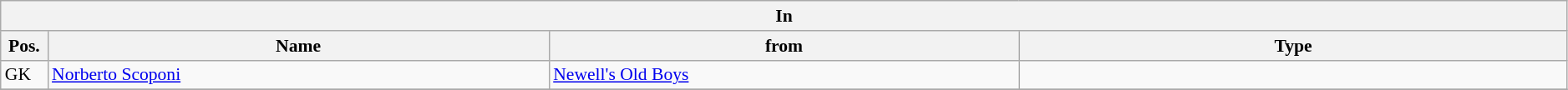<table class="wikitable" style="font-size:90%;width:99%;">
<tr>
<th colspan="4">In</th>
</tr>
<tr>
<th width=3%>Pos.</th>
<th width=32%>Name</th>
<th width=30%>from</th>
<th width=35%>Type</th>
</tr>
<tr>
<td>GK</td>
<td><a href='#'>Norberto Scoponi</a></td>
<td><a href='#'>Newell's Old Boys</a></td>
<td></td>
</tr>
<tr>
</tr>
</table>
